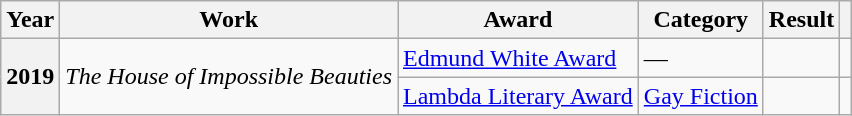<table class="wikitable sortable">
<tr>
<th>Year</th>
<th>Work</th>
<th>Award</th>
<th>Category</th>
<th>Result</th>
<th></th>
</tr>
<tr>
<th rowspan="2">2019</th>
<td rowspan="2"><em>The House of Impossible Beauties</em></td>
<td><a href='#'>Edmund White Award</a></td>
<td>—</td>
<td></td>
<td></td>
</tr>
<tr>
<td><a href='#'>Lambda Literary Award</a></td>
<td><a href='#'>Gay Fiction</a></td>
<td></td>
<td></td>
</tr>
</table>
